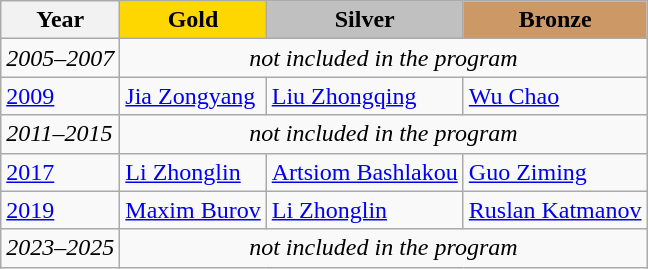<table class="wikitable">
<tr>
<th>Year</th>
<td align=center bgcolor=gold><strong>Gold</strong></td>
<td align=center bgcolor=silver><strong>Silver</strong></td>
<td align=center bgcolor=cc9966><strong>Bronze</strong></td>
</tr>
<tr>
<td><em>2005–2007</em></td>
<td colspan=3 align=center><em>not included in the program</em></td>
</tr>
<tr>
<td><a href='#'>2009</a></td>
<td> <a href='#'>Jia Zongyang</a></td>
<td> <a href='#'>Liu Zhongqing</a></td>
<td> <a href='#'>Wu Chao</a></td>
</tr>
<tr>
<td><em>2011–2015</em></td>
<td colspan=3 align=center><em>not included in the program</em></td>
</tr>
<tr>
<td><a href='#'>2017</a></td>
<td> <a href='#'>Li Zhonglin</a></td>
<td> <a href='#'>Artsiom Bashlakou</a></td>
<td> <a href='#'>Guo Ziming</a></td>
</tr>
<tr>
<td><a href='#'>2019</a></td>
<td> <a href='#'>Maxim Burov</a></td>
<td> <a href='#'>Li Zhonglin</a></td>
<td> <a href='#'>Ruslan Katmanov</a></td>
</tr>
<tr>
<td><em>2023–2025</em></td>
<td colspan=3 align=center><em>not included in the program</em></td>
</tr>
</table>
